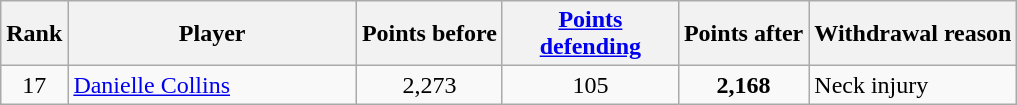<table class="wikitable sortable">
<tr>
<th>Rank</th>
<th style="width:185px;">Player</th>
<th>Points before</th>
<th style="width:110px;"><a href='#'>Points defending</a></th>
<th>Points after</th>
<th>Withdrawal reason</th>
</tr>
<tr>
<td style="text-align:center;">17</td>
<td> <a href='#'>Danielle Collins</a></td>
<td style="text-align:center;">2,273 </td>
<td style="text-align:center;">105</td>
<td style="text-align:center;"><strong>2,168</strong></td>
<td>Neck injury</td>
</tr>
</table>
